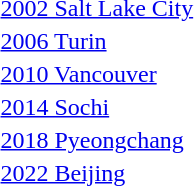<table>
<tr style="vertical-align:top">
<td><a href='#'>2002 Salt Lake City</a><br></td>
<td></td>
<td></td>
<td></td>
</tr>
<tr>
<td><a href='#'>2006 Turin</a><br></td>
<td></td>
<td></td>
<td></td>
</tr>
<tr>
<td><a href='#'>2010 Vancouver</a><br></td>
<td></td>
<td></td>
<td></td>
</tr>
<tr>
<td><a href='#'>2014 Sochi</a><br></td>
<td></td>
<td></td>
<td></td>
</tr>
<tr>
<td><a href='#'>2018 Pyeongchang</a><br></td>
<td></td>
<td></td>
<td></td>
</tr>
<tr>
<td><a href='#'>2022 Beijing</a> <br></td>
<td></td>
<td></td>
<td></td>
</tr>
<tr>
</tr>
</table>
